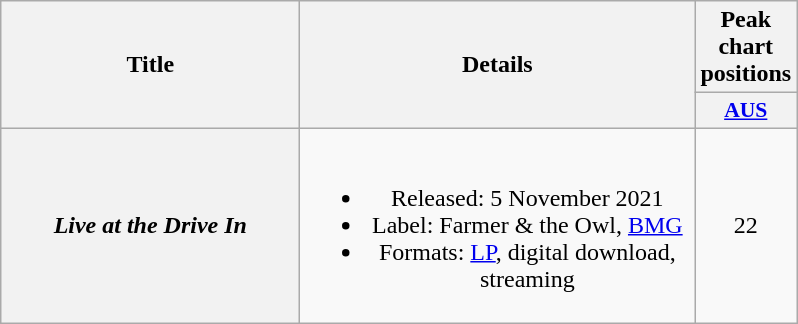<table class="wikitable plainrowheaders" style="text-align:center;">
<tr>
<th scope="col" rowspan="2" style="width:12em;">Title</th>
<th scope="col" rowspan="2" style="width:16em;">Details</th>
<th scope="col">Peak chart positions</th>
</tr>
<tr>
<th scope="col" style="width:3em;font-size:90%;"><a href='#'>AUS</a><br></th>
</tr>
<tr>
<th scope="row"><em>Live at the Drive In</em></th>
<td><br><ul><li>Released: 5 November 2021</li><li>Label: Farmer & the Owl, <a href='#'>BMG</a></li><li>Formats: <a href='#'>LP</a>, digital download, streaming</li></ul></td>
<td>22</td>
</tr>
</table>
